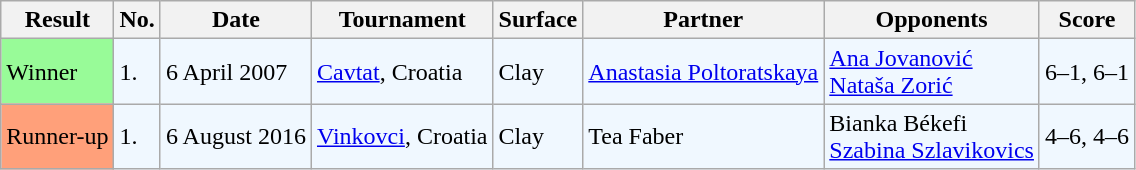<table class="sortable wikitable">
<tr>
<th>Result</th>
<th>No.</th>
<th>Date</th>
<th>Tournament</th>
<th>Surface</th>
<th>Partner</th>
<th>Opponents</th>
<th>Score</th>
</tr>
<tr style="background:#f0f8ff;">
<td style="background:#98fb98;">Winner</td>
<td>1.</td>
<td>6 April 2007</td>
<td><a href='#'>Cavtat</a>, Croatia</td>
<td>Clay</td>
<td> <a href='#'>Anastasia Poltoratskaya</a></td>
<td> <a href='#'>Ana Jovanović</a> <br>  <a href='#'>Nataša Zorić</a></td>
<td>6–1, 6–1</td>
</tr>
<tr style="background:#f0f8ff;">
<td style="background:#ffa07a;">Runner-up</td>
<td>1.</td>
<td>6 August 2016</td>
<td><a href='#'>Vinkovci</a>, Croatia</td>
<td>Clay</td>
<td> Tea Faber</td>
<td> Bianka Békefi <br>  <a href='#'>Szabina Szlavikovics</a></td>
<td>4–6, 4–6</td>
</tr>
</table>
